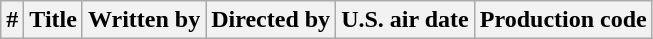<table class="wikitable plainrowheaders">
<tr>
<th>#</th>
<th>Title</th>
<th>Written by</th>
<th>Directed by</th>
<th>U.S. air date</th>
<th>Production code<br>





</th>
</tr>
</table>
